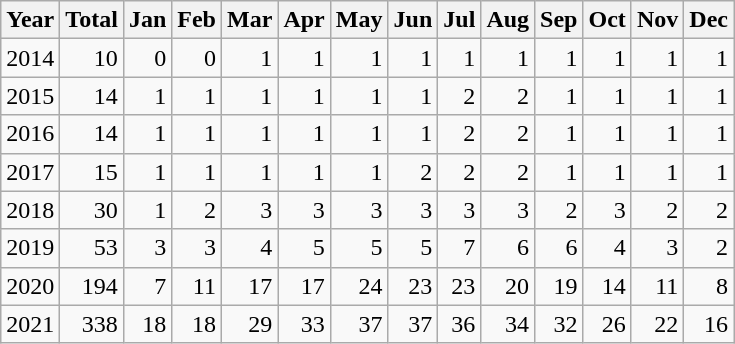<table class="wikitable" style="text-align:right;">
<tr>
<th>Year</th>
<th>Total</th>
<th>Jan</th>
<th>Feb</th>
<th>Mar</th>
<th>Apr</th>
<th>May</th>
<th>Jun</th>
<th>Jul</th>
<th>Aug</th>
<th>Sep</th>
<th>Oct</th>
<th>Nov</th>
<th>Dec</th>
</tr>
<tr align=right>
<td>2014</td>
<td>10</td>
<td>0</td>
<td>0</td>
<td>1</td>
<td>1</td>
<td>1</td>
<td>1</td>
<td>1</td>
<td>1</td>
<td>1</td>
<td>1</td>
<td>1</td>
<td>1</td>
</tr>
<tr align=right>
<td>2015</td>
<td>14</td>
<td>1</td>
<td>1</td>
<td>1</td>
<td>1</td>
<td>1</td>
<td>1</td>
<td>2</td>
<td>2</td>
<td>1</td>
<td>1</td>
<td>1</td>
<td>1</td>
</tr>
<tr align=right>
<td>2016</td>
<td>14</td>
<td>1</td>
<td>1</td>
<td>1</td>
<td>1</td>
<td>1</td>
<td>1</td>
<td>2</td>
<td>2</td>
<td>1</td>
<td>1</td>
<td>1</td>
<td>1</td>
</tr>
<tr align=right>
<td>2017</td>
<td>15</td>
<td>1</td>
<td>1</td>
<td>1</td>
<td>1</td>
<td>1</td>
<td>2</td>
<td>2</td>
<td>2</td>
<td>1</td>
<td>1</td>
<td>1</td>
<td>1</td>
</tr>
<tr align=right>
<td>2018</td>
<td>30</td>
<td>1</td>
<td>2</td>
<td>3</td>
<td>3</td>
<td>3</td>
<td>3</td>
<td>3</td>
<td>3</td>
<td>2</td>
<td>3</td>
<td>2</td>
<td>2</td>
</tr>
<tr align=right>
<td>2019</td>
<td>53</td>
<td>3</td>
<td>3</td>
<td>4</td>
<td>5</td>
<td>5</td>
<td>5</td>
<td>7</td>
<td>6</td>
<td>6</td>
<td>4</td>
<td>3</td>
<td>2</td>
</tr>
<tr align=right>
<td>2020</td>
<td>194</td>
<td>7</td>
<td>11</td>
<td>17</td>
<td>17</td>
<td>24</td>
<td>23</td>
<td>23</td>
<td>20</td>
<td>19</td>
<td>14</td>
<td>11</td>
<td>8</td>
</tr>
<tr align=right>
<td>2021</td>
<td>338</td>
<td>18</td>
<td>18</td>
<td>29</td>
<td>33</td>
<td>37</td>
<td>37</td>
<td>36</td>
<td>34</td>
<td>32</td>
<td>26</td>
<td>22</td>
<td>16</td>
</tr>
</table>
